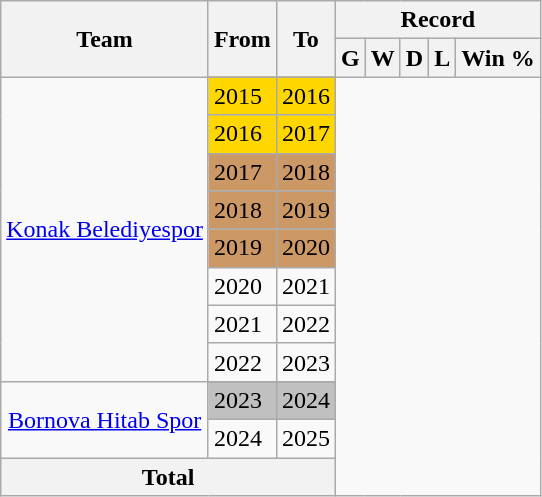<table class="wikitable" style="text-align: center">
<tr>
<th rowspan="2">Team</th>
<th rowspan="2">From</th>
<th rowspan="2">To</th>
<th colspan="5">Record</th>
</tr>
<tr>
<th>G</th>
<th>W</th>
<th>D</th>
<th>L</th>
<th>Win %</th>
</tr>
<tr>
<td rowspan=9 align=left><a href='#'>Konak Belediyespor</a></td>
</tr>
<tr bgcolor=gold>
<td align=left>2015</td>
<td align=left>2016<br></td>
</tr>
<tr bgcolor=gold>
<td align=left>2016</td>
<td align=left>2017<br></td>
</tr>
<tr bgcolor=cc9966>
<td align=left>2017</td>
<td align=left>2018<br></td>
</tr>
<tr bgcolor=cc9966>
<td align=left>2018</td>
<td align=left>2019<br></td>
</tr>
<tr bgcolor=cc9966>
<td align=left>2019</td>
<td align=left>2020<br></td>
</tr>
<tr>
<td align=left>2020</td>
<td align=left>2021<br></td>
</tr>
<tr>
<td align=left>2021</td>
<td align=left>2022<br></td>
</tr>
<tr>
<td align=left>2022</td>
<td align=left>2023<br></td>
</tr>
<tr>
<td rowspan=3><a href='#'>Bornova Hitab Spor</a></td>
</tr>
<tr bgcolor=silver>
<td align=left>2023</td>
<td align=left>2024<br></td>
</tr>
<tr>
<td align=left>2024</td>
<td align=left>2025<br></td>
</tr>
<tr>
<th colspan="3">Total<br></th>
</tr>
</table>
